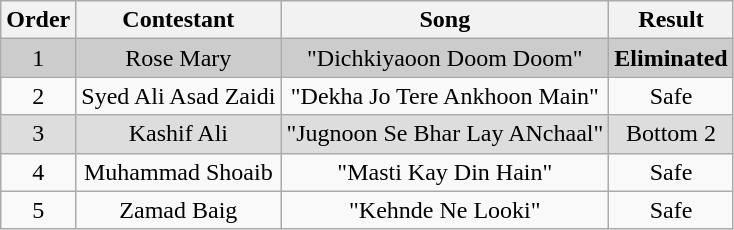<table class="wikitable plainrowheaders" style="text-align:center;">
<tr style="background:#f2f2f2;">
<th scope="col">Order </th>
<th scope="col">Contestant</th>
<th scope="col">Song</th>
<th scope="col">Result</th>
</tr>
<tr style="background:#ccc;">
<td>1</td>
<td scope="row">Rose Mary</td>
<td>"Dichkiyaoon Doom Doom"</td>
<td><strong>Eliminated</strong></td>
</tr>
<tr>
<td>2</td>
<td scope="row">Syed Ali Asad Zaidi</td>
<td>"Dekha Jo Tere Ankhoon Main"</td>
<td>Safe</td>
</tr>
<tr style="background:#ddd;">
<td>3</td>
<td scope="row">Kashif Ali</td>
<td>"Jugnoon Se Bhar Lay ANchaal"</td>
<td>Bottom 2</td>
</tr>
<tr>
<td>4</td>
<td scope="row">Muhammad Shoaib</td>
<td>"Masti Kay Din Hain"</td>
<td>Safe</td>
</tr>
<tr>
<td>5</td>
<td scope="row">Zamad Baig</td>
<td>"Kehnde Ne Looki"</td>
<td>Safe</td>
</tr>
</table>
